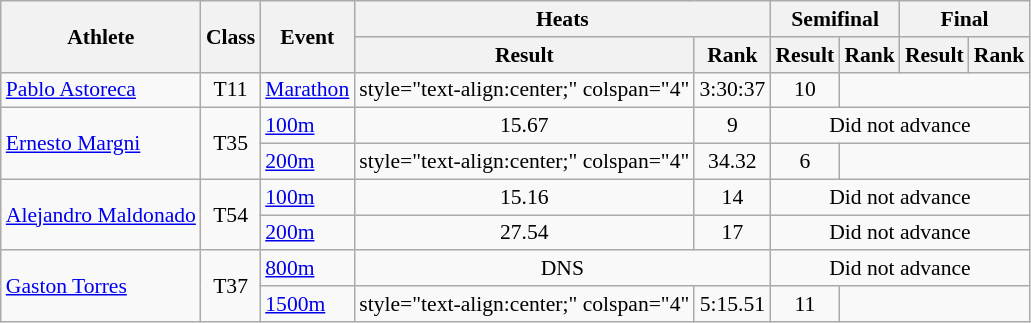<table class=wikitable style="font-size:90%">
<tr>
<th rowspan="2">Athlete</th>
<th rowspan="2">Class</th>
<th rowspan="2">Event</th>
<th colspan="2">Heats</th>
<th colspan="2">Semifinal</th>
<th colspan="2">Final</th>
</tr>
<tr>
<th>Result</th>
<th>Rank</th>
<th>Result</th>
<th>Rank</th>
<th>Result</th>
<th>Rank</th>
</tr>
<tr>
<td><a href='#'>Pablo Astoreca</a></td>
<td style="text-align:center;">T11</td>
<td><a href='#'>Marathon</a></td>
<td>style="text-align:center;" colspan="4" </td>
<td style="text-align:center;">3:30:37</td>
<td style="text-align:center;">10</td>
</tr>
<tr>
<td rowspan="2"><a href='#'>Ernesto Margni</a></td>
<td rowspan="2" style="text-align:center;">T35</td>
<td><a href='#'>100m</a></td>
<td style="text-align:center;">15.67</td>
<td style="text-align:center;">9</td>
<td style="text-align:center;" colspan="4">Did not advance</td>
</tr>
<tr>
<td><a href='#'>200m</a></td>
<td>style="text-align:center;" colspan="4" </td>
<td style="text-align:center;">34.32</td>
<td style="text-align:center;">6</td>
</tr>
<tr>
<td rowspan="2"><a href='#'>Alejandro Maldonado</a></td>
<td rowspan="2" style="text-align:center;">T54</td>
<td><a href='#'>100m</a></td>
<td style="text-align:center;">15.16</td>
<td style="text-align:center;">14</td>
<td style="text-align:center;" colspan="4">Did not advance</td>
</tr>
<tr>
<td><a href='#'>200m</a></td>
<td style="text-align:center;">27.54</td>
<td style="text-align:center;">17</td>
<td style="text-align:center;" colspan="4">Did not advance</td>
</tr>
<tr>
<td rowspan="2"><a href='#'>Gaston Torres</a></td>
<td rowspan="2" style="text-align:center;">T37</td>
<td><a href='#'>800m</a></td>
<td style="text-align:center;" colspan="2">DNS</td>
<td style="text-align:center;" colspan="4">Did not advance</td>
</tr>
<tr>
<td><a href='#'>1500m</a></td>
<td>style="text-align:center;" colspan="4" </td>
<td style="text-align:center;">5:15.51</td>
<td style="text-align:center;">11</td>
</tr>
</table>
